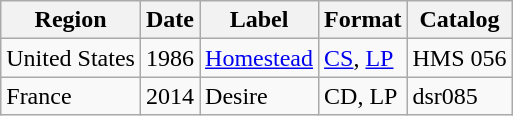<table class="wikitable">
<tr>
<th>Region</th>
<th>Date</th>
<th>Label</th>
<th>Format</th>
<th>Catalog</th>
</tr>
<tr>
<td>United States</td>
<td>1986</td>
<td><a href='#'>Homestead</a></td>
<td><a href='#'>CS</a>, <a href='#'>LP</a></td>
<td>HMS 056</td>
</tr>
<tr>
<td>France</td>
<td>2014</td>
<td>Desire</td>
<td>CD, LP</td>
<td>dsr085</td>
</tr>
</table>
